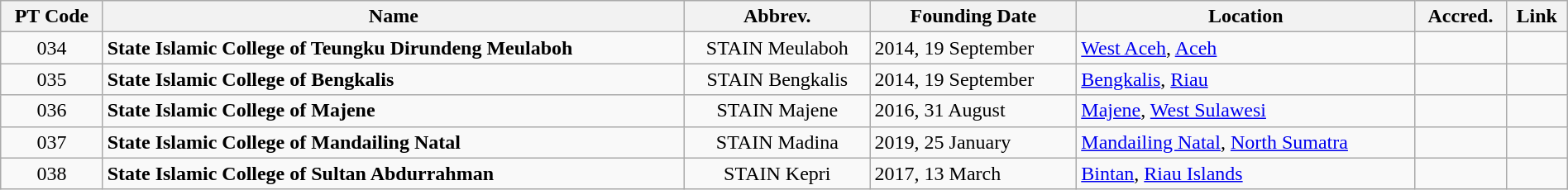<table class="wikitable sortable" style="width:100%;">
<tr>
<th>PT Code<br></th>
<th>Name</th>
<th>Abbrev.</th>
<th>Founding Date</th>
<th>Location</th>
<th>Accred.</th>
<th class="unsortable">Link</th>
</tr>
<tr>
<td style="text-align:center;">034</td>
<td><strong>State Islamic College of Teungku Dirundeng Meulaboh</strong><br></td>
<td style="text-align:center;">STAIN Meulaboh</td>
<td>2014, 19 September</td>
<td><a href='#'>West Aceh</a>, <a href='#'>Aceh</a></td>
<td style="text-align:center;"></td>
<td style="text-align:center;"></td>
</tr>
<tr>
<td style="text-align:center;">035</td>
<td><strong>State Islamic College of Bengkalis</strong><br></td>
<td style="text-align:center;">STAIN Bengkalis</td>
<td>2014, 19 September</td>
<td><a href='#'>Bengkalis</a>, <a href='#'>Riau</a></td>
<td style="text-align:center;"></td>
<td style="text-align:center;"></td>
</tr>
<tr>
<td style="text-align:center;">036</td>
<td><strong>State Islamic College of Majene</strong><br></td>
<td style="text-align:center;">STAIN Majene</td>
<td>2016, 31 August</td>
<td><a href='#'>Majene</a>, <a href='#'>West Sulawesi</a></td>
<td style="text-align:center;"></td>
<td style="text-align:center;"></td>
</tr>
<tr>
<td style="text-align:center;">037</td>
<td><strong>State Islamic College of Mandailing Natal</strong><br></td>
<td style="text-align:center;">STAIN Madina</td>
<td>2019, 25 January</td>
<td><a href='#'>Mandailing Natal</a>, <a href='#'>North Sumatra</a></td>
<td style="text-align:center;"></td>
<td style="text-align:center;"></td>
</tr>
<tr>
<td style="text-align:center;">038</td>
<td><strong>State Islamic College of Sultan Abdurrahman</strong><br></td>
<td style="text-align:center;">STAIN Kepri</td>
<td>2017, 13 March</td>
<td><a href='#'>Bintan</a>, <a href='#'>Riau Islands</a></td>
<td style="text-align:center;"></td>
<td style="text-align:center;"></td>
</tr>
</table>
